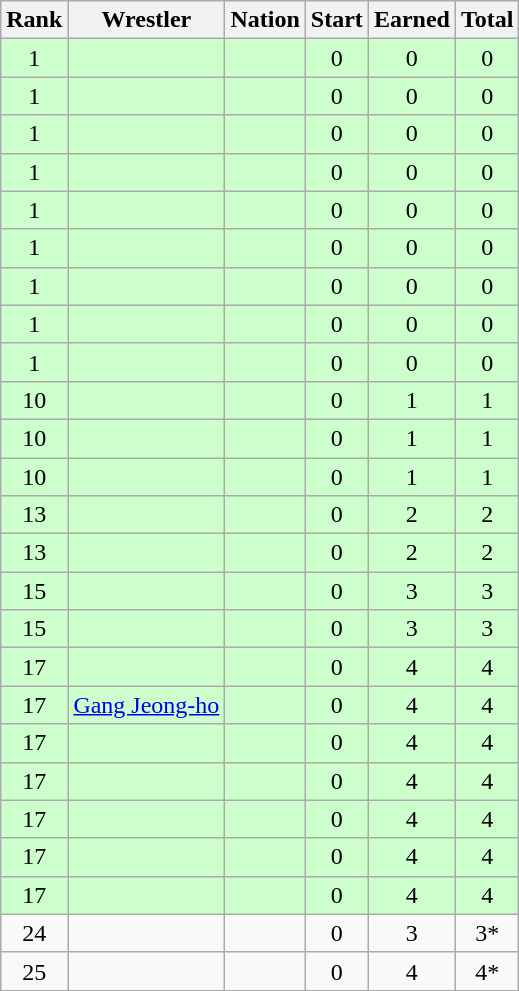<table class="wikitable sortable" style="text-align:center;">
<tr>
<th>Rank</th>
<th>Wrestler</th>
<th>Nation</th>
<th>Start</th>
<th>Earned</th>
<th>Total</th>
</tr>
<tr style="background:#cfc;">
<td>1</td>
<td align=left></td>
<td align=left></td>
<td>0</td>
<td>0</td>
<td>0</td>
</tr>
<tr style="background:#cfc;">
<td>1</td>
<td align=left></td>
<td align=left></td>
<td>0</td>
<td>0</td>
<td>0</td>
</tr>
<tr style="background:#cfc;">
<td>1</td>
<td align=left></td>
<td align=left></td>
<td>0</td>
<td>0</td>
<td>0</td>
</tr>
<tr style="background:#cfc;">
<td>1</td>
<td align=left></td>
<td align=left></td>
<td>0</td>
<td>0</td>
<td>0</td>
</tr>
<tr style="background:#cfc;">
<td>1</td>
<td align=left></td>
<td align=left></td>
<td>0</td>
<td>0</td>
<td>0</td>
</tr>
<tr style="background:#cfc;">
<td>1</td>
<td align=left></td>
<td align=left></td>
<td>0</td>
<td>0</td>
<td>0</td>
</tr>
<tr style="background:#cfc;">
<td>1</td>
<td align=left></td>
<td align=left></td>
<td>0</td>
<td>0</td>
<td>0</td>
</tr>
<tr style="background:#cfc;">
<td>1</td>
<td align=left></td>
<td align=left></td>
<td>0</td>
<td>0</td>
<td>0</td>
</tr>
<tr style="background:#cfc;">
<td>1</td>
<td align=left></td>
<td align=left></td>
<td>0</td>
<td>0</td>
<td>0</td>
</tr>
<tr style="background:#cfc;">
<td>10</td>
<td align=left></td>
<td align=left></td>
<td>0</td>
<td>1</td>
<td>1</td>
</tr>
<tr style="background:#cfc;">
<td>10</td>
<td align=left></td>
<td align=left></td>
<td>0</td>
<td>1</td>
<td>1</td>
</tr>
<tr style="background:#cfc;">
<td>10</td>
<td align=left></td>
<td align=left></td>
<td>0</td>
<td>1</td>
<td>1</td>
</tr>
<tr style="background:#cfc;">
<td>13</td>
<td align=left></td>
<td align=left></td>
<td>0</td>
<td>2</td>
<td>2</td>
</tr>
<tr style="background:#cfc;">
<td>13</td>
<td align=left></td>
<td align=left></td>
<td>0</td>
<td>2</td>
<td>2</td>
</tr>
<tr style="background:#cfc;">
<td>15</td>
<td align=left></td>
<td align=left></td>
<td>0</td>
<td>3</td>
<td>3</td>
</tr>
<tr style="background:#cfc;">
<td>15</td>
<td align=left></td>
<td align=left></td>
<td>0</td>
<td>3</td>
<td>3</td>
</tr>
<tr style="background:#cfc;">
<td>17</td>
<td align=left></td>
<td align=left></td>
<td>0</td>
<td>4</td>
<td>4</td>
</tr>
<tr style="background:#cfc;">
<td>17</td>
<td align=left><a href='#'>Gang Jeong-ho</a></td>
<td align=left></td>
<td>0</td>
<td>4</td>
<td>4</td>
</tr>
<tr style="background:#cfc;">
<td>17</td>
<td align=left></td>
<td align=left></td>
<td>0</td>
<td>4</td>
<td>4</td>
</tr>
<tr style="background:#cfc;">
<td>17</td>
<td align=left></td>
<td align=left></td>
<td>0</td>
<td>4</td>
<td>4</td>
</tr>
<tr style="background:#cfc;">
<td>17</td>
<td align=left></td>
<td align=left></td>
<td>0</td>
<td>4</td>
<td>4</td>
</tr>
<tr style="background:#cfc;">
<td>17</td>
<td align=left></td>
<td align=left></td>
<td>0</td>
<td>4</td>
<td>4</td>
</tr>
<tr style="background:#cfc;">
<td>17</td>
<td align=left></td>
<td align=left></td>
<td>0</td>
<td>4</td>
<td>4</td>
</tr>
<tr>
<td>24</td>
<td align=left></td>
<td align=left></td>
<td>0</td>
<td>3</td>
<td>3*</td>
</tr>
<tr>
<td>25</td>
<td align=left></td>
<td align=left></td>
<td>0</td>
<td>4</td>
<td>4*</td>
</tr>
</table>
